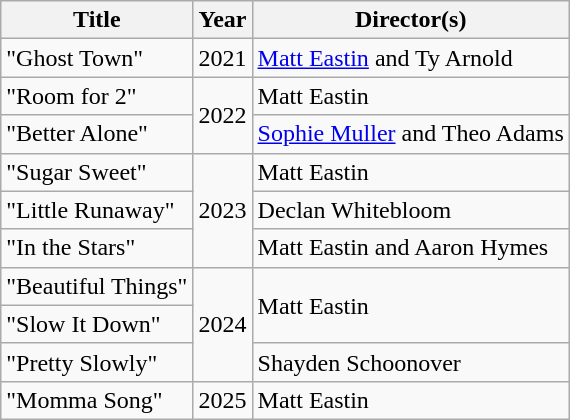<table class="wikitable">
<tr>
<th>Title</th>
<th>Year</th>
<th>Director(s)</th>
</tr>
<tr>
<td>"Ghost Town"</td>
<td>2021</td>
<td><a href='#'>Matt Eastin</a> and Ty Arnold</td>
</tr>
<tr>
<td>"Room for 2"</td>
<td rowspan="2">2022</td>
<td>Matt Eastin</td>
</tr>
<tr>
<td>"Better Alone"</td>
<td><a href='#'>Sophie Muller</a> and Theo Adams</td>
</tr>
<tr>
<td>"Sugar Sweet"</td>
<td rowspan="3">2023</td>
<td>Matt Eastin</td>
</tr>
<tr>
<td>"Little Runaway"</td>
<td>Declan Whitebloom</td>
</tr>
<tr>
<td>"In the Stars"</td>
<td>Matt Eastin and Aaron Hymes</td>
</tr>
<tr>
<td>"Beautiful Things"</td>
<td rowspan="3">2024</td>
<td rowspan="2">Matt Eastin</td>
</tr>
<tr>
<td>"Slow It Down"</td>
</tr>
<tr>
<td>"Pretty Slowly"</td>
<td>Shayden Schoonover</td>
</tr>
<tr>
<td>"Momma Song"</td>
<td rowspan="3">2025</td>
<td rowspan="2">Matt Eastin</td>
</tr>
</table>
